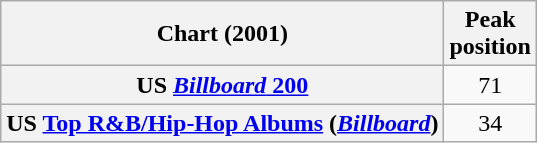<table class="wikitable sortable plainrowheaders" style="text-align:center">
<tr>
<th scope="col">Chart (2001)</th>
<th scope="col">Peak<br> position</th>
</tr>
<tr>
<th scope="row">US <a href='#'><em>Billboard</em> 200</a></th>
<td>71</td>
</tr>
<tr>
<th scope="row">US <a href='#'>Top R&B/Hip-Hop Albums</a> (<em><a href='#'>Billboard</a></em>)</th>
<td>34</td>
</tr>
</table>
